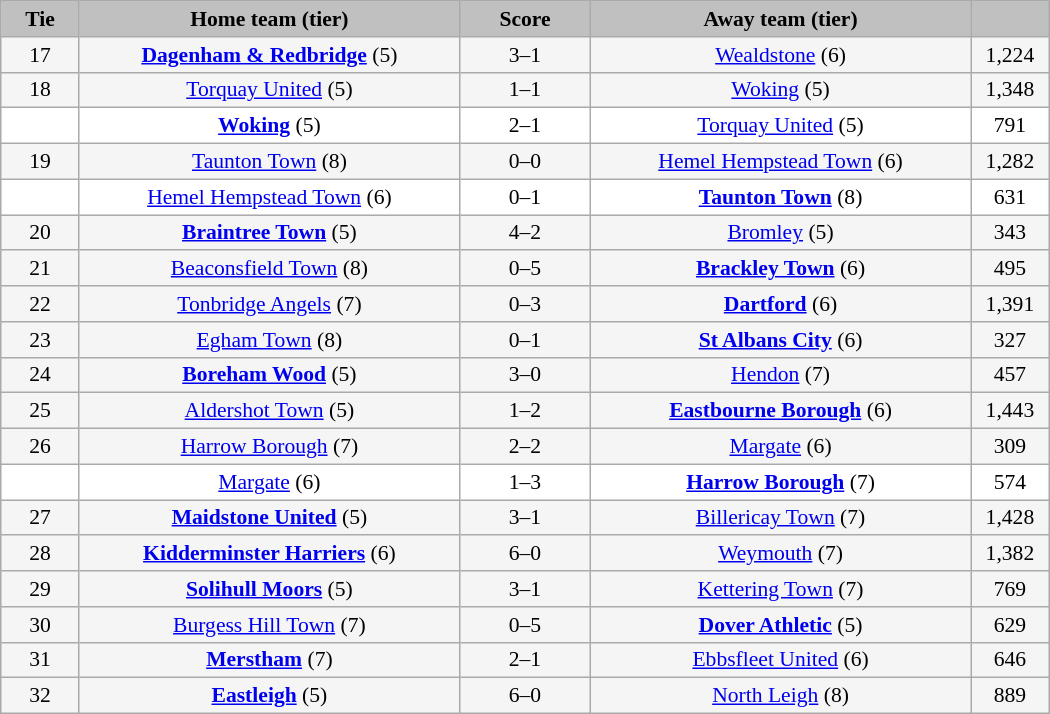<table class="wikitable" style="width: 700px; background:WhiteSmoke; text-align:center; font-size:90%">
<tr>
<td scope="col" style="width:  7.50%; background:silver;"><strong>Tie</strong></td>
<td scope="col" style="width: 36.25%; background:silver;"><strong>Home team (tier)</strong></td>
<td scope="col" style="width: 12.50%; background:silver;"><strong>Score</strong></td>
<td scope="col" style="width: 36.25%; background:silver;"><strong>Away team (tier)</strong></td>
<td scope="col" style="width:  7.50%; background:silver;"><strong></strong></td>
</tr>
<tr>
<td>17</td>
<td><strong><a href='#'>Dagenham & Redbridge</a></strong> (5)</td>
<td>3–1</td>
<td><a href='#'>Wealdstone</a> (6)</td>
<td>1,224</td>
</tr>
<tr>
<td>18</td>
<td><a href='#'>Torquay United</a> (5)</td>
<td>1–1</td>
<td><a href='#'>Woking</a> (5)</td>
<td>1,348</td>
</tr>
<tr style="background:white;">
<td><em></em></td>
<td><strong><a href='#'>Woking</a></strong> (5)</td>
<td>2–1</td>
<td><a href='#'>Torquay United</a> (5)</td>
<td>791</td>
</tr>
<tr>
<td>19</td>
<td><a href='#'>Taunton Town</a> (8)</td>
<td>0–0</td>
<td><a href='#'>Hemel Hempstead Town</a> (6)</td>
<td>1,282</td>
</tr>
<tr style="background:white;">
<td><em></em></td>
<td><a href='#'>Hemel Hempstead Town</a> (6)</td>
<td>0–1</td>
<td><strong><a href='#'>Taunton Town</a></strong> (8)</td>
<td>631</td>
</tr>
<tr>
<td>20</td>
<td><strong><a href='#'>Braintree Town</a></strong> (5)</td>
<td>4–2</td>
<td><a href='#'>Bromley</a> (5)</td>
<td>343</td>
</tr>
<tr>
<td>21</td>
<td><a href='#'>Beaconsfield Town</a> (8)</td>
<td>0–5</td>
<td><strong><a href='#'>Brackley Town</a></strong> (6)</td>
<td>495</td>
</tr>
<tr>
<td>22</td>
<td><a href='#'>Tonbridge Angels</a> (7)</td>
<td>0–3</td>
<td><strong><a href='#'>Dartford</a></strong> (6)</td>
<td>1,391</td>
</tr>
<tr>
<td>23</td>
<td><a href='#'>Egham Town</a> (8)</td>
<td>0–1</td>
<td><strong><a href='#'>St Albans City</a></strong> (6)</td>
<td>327</td>
</tr>
<tr>
<td>24</td>
<td><strong><a href='#'>Boreham Wood</a></strong> (5)</td>
<td>3–0</td>
<td><a href='#'>Hendon</a> (7)</td>
<td>457</td>
</tr>
<tr>
<td>25</td>
<td><a href='#'>Aldershot Town</a> (5)</td>
<td>1–2</td>
<td><strong><a href='#'>Eastbourne Borough</a></strong> (6)</td>
<td>1,443</td>
</tr>
<tr>
<td>26</td>
<td><a href='#'>Harrow Borough</a> (7)</td>
<td>2–2</td>
<td><a href='#'>Margate</a> (6)</td>
<td>309</td>
</tr>
<tr style="background:white;">
<td><em></em></td>
<td><a href='#'>Margate</a> (6)</td>
<td>1–3</td>
<td><strong><a href='#'>Harrow Borough</a></strong> (7)</td>
<td>574</td>
</tr>
<tr>
<td>27</td>
<td><strong><a href='#'>Maidstone United</a></strong> (5)</td>
<td>3–1</td>
<td><a href='#'>Billericay Town</a> (7)</td>
<td>1,428</td>
</tr>
<tr>
<td>28</td>
<td><strong><a href='#'>Kidderminster Harriers</a></strong> (6)</td>
<td>6–0</td>
<td><a href='#'>Weymouth</a> (7)</td>
<td>1,382</td>
</tr>
<tr>
<td>29</td>
<td><strong><a href='#'>Solihull Moors</a></strong> (5)</td>
<td>3–1</td>
<td><a href='#'>Kettering Town</a> (7)</td>
<td>769</td>
</tr>
<tr>
<td>30</td>
<td><a href='#'>Burgess Hill Town</a> (7)</td>
<td>0–5</td>
<td><strong><a href='#'>Dover Athletic</a></strong> (5)</td>
<td>629</td>
</tr>
<tr>
<td>31</td>
<td><strong><a href='#'>Merstham</a></strong> (7)</td>
<td>2–1</td>
<td><a href='#'>Ebbsfleet United</a> (6)</td>
<td>646</td>
</tr>
<tr>
<td>32</td>
<td><strong><a href='#'>Eastleigh</a></strong> (5)</td>
<td>6–0</td>
<td><a href='#'>North Leigh</a> (8)</td>
<td>889</td>
</tr>
</table>
